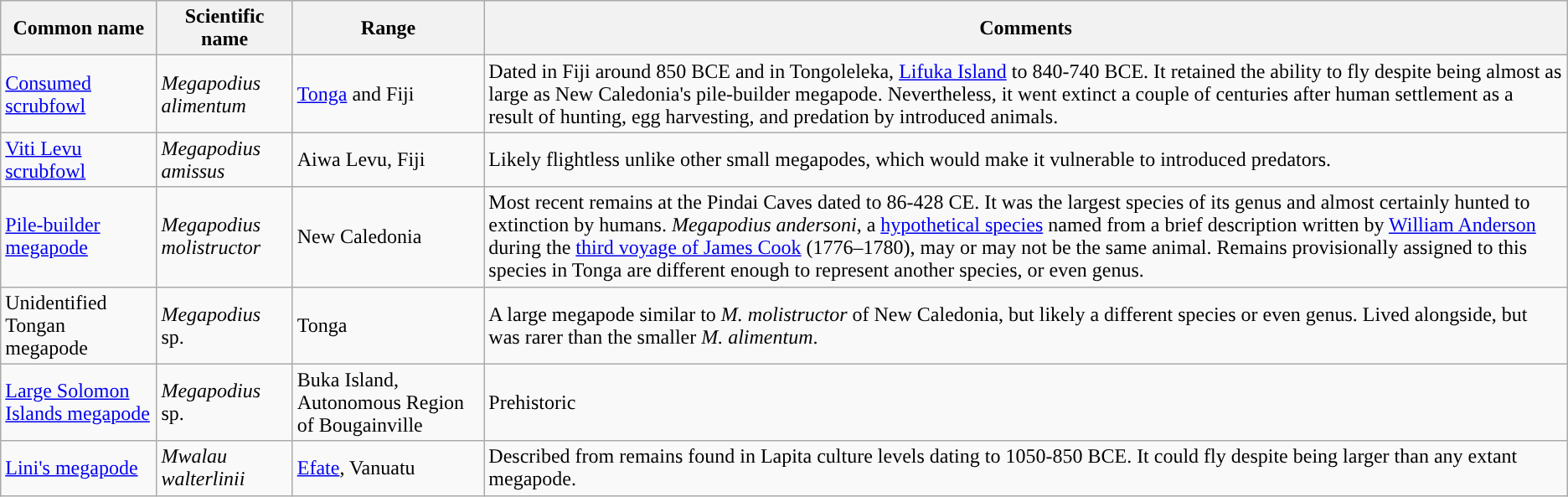<table class="wikitable">
<tr>
<th>Common name</th>
<th>Scientific name</th>
<th>Range</th>
<th class="unsortable">Comments</th>
</tr>
<tr>
<td><a href='#'>Consumed scrubfowl</a></td>
<td><em>Megapodius alimentum</em></td>
<td><a href='#'>Tonga</a> and Fiji</td>
<td>Dated in Fiji around 850 BCE and in Tongoleleka, <a href='#'>Lifuka Island</a> to 840-740 BCE. It retained the ability to fly despite being almost as large as New Caledonia's pile-builder megapode. Nevertheless, it went extinct a couple of centuries after human settlement as a result of hunting, egg harvesting, and predation by introduced animals.</td>
</tr>
<tr>
<td><a href='#'>Viti Levu scrubfowl</a></td>
<td><em>Megapodius amissus</em></td>
<td>Aiwa Levu, Fiji</td>
<td>Likely flightless unlike other small megapodes, which would make it vulnerable to introduced predators.</td>
</tr>
<tr>
<td><a href='#'>Pile-builder megapode</a></td>
<td><em>Megapodius molistructor</em></td>
<td>New Caledonia</td>
<td>Most recent remains at the Pindai Caves dated to 86-428 CE. It was the largest species of its genus and almost certainly hunted to extinction by humans. <em>Megapodius andersoni</em>, a <a href='#'>hypothetical species</a> named from a brief description written by <a href='#'>William Anderson</a> during the <a href='#'>third voyage of James Cook</a> (1776–1780), may or may not be the same animal. Remains provisionally assigned to this species in Tonga are different enough to represent another species, or even genus.</td>
</tr>
<tr>
<td>Unidentified Tongan megapode</td>
<td><em>Megapodius</em> sp.</td>
<td>Tonga</td>
<td>A large megapode similar to <em>M. molistructor</em> of New Caledonia, but likely a different species or even genus. Lived alongside, but was rarer than the smaller <em>M. alimentum</em>.</td>
</tr>
<tr>
<td><a href='#'>Large Solomon Islands megapode</a></td>
<td><em>Megapodius</em> sp.</td>
<td>Buka Island, Autonomous Region of Bougainville</td>
<td>Prehistoric</td>
</tr>
<tr>
<td><a href='#'>Lini's megapode</a></td>
<td><em>Mwalau walterlinii</em></td>
<td><a href='#'>Efate</a>, Vanuatu</td>
<td>Described from remains found in Lapita culture levels dating to 1050-850 BCE. It could fly despite being larger than any extant megapode.</td>
</tr>
</table>
